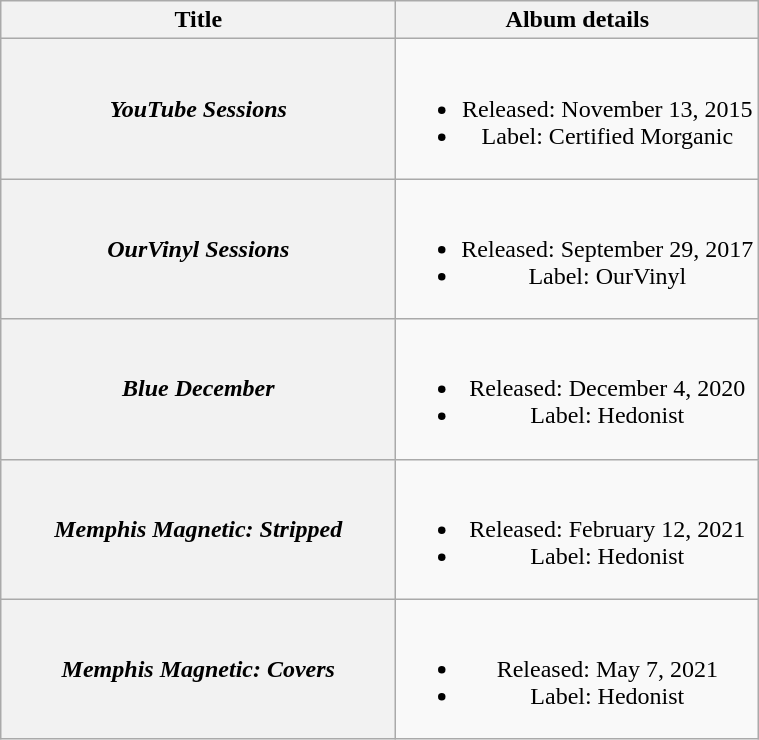<table class="wikitable plainrowheaders" style="text-align:center;">
<tr>
<th scope="col" rowspan="1" style="width:16em;">Title</th>
<th scope="col" rowspan="1">Album details</th>
</tr>
<tr>
<th scope="row"><em>YouTube Sessions</em></th>
<td><br><ul><li>Released: November 13, 2015</li><li>Label: Certified Morganic</li></ul></td>
</tr>
<tr>
<th scope="row"><em>OurVinyl Sessions</em></th>
<td><br><ul><li>Released: September 29, 2017</li><li>Label: OurVinyl</li></ul></td>
</tr>
<tr>
<th scope="row"><em>Blue December</em></th>
<td><br><ul><li>Released: December 4, 2020</li><li>Label: Hedonist</li></ul></td>
</tr>
<tr>
<th scope="row"><em>Memphis Magnetic: Stripped</em></th>
<td><br><ul><li>Released: February 12, 2021</li><li>Label: Hedonist</li></ul></td>
</tr>
<tr>
<th scope="row"><em>Memphis Magnetic: Covers</em></th>
<td><br><ul><li>Released: May 7, 2021</li><li>Label: Hedonist</li></ul></td>
</tr>
</table>
